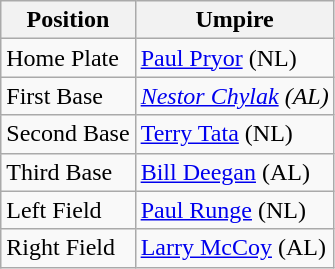<table class="wikitable">
<tr>
<th>Position</th>
<th>Umpire</th>
</tr>
<tr>
<td>Home Plate</td>
<td><a href='#'>Paul Pryor</a> (NL)</td>
</tr>
<tr>
<td>First Base</td>
<td><em><a href='#'>Nestor Chylak</a> (AL)</em></td>
</tr>
<tr>
<td>Second Base</td>
<td><a href='#'>Terry Tata</a> (NL)</td>
</tr>
<tr>
<td>Third Base</td>
<td><a href='#'>Bill Deegan</a> (AL)</td>
</tr>
<tr>
<td>Left Field</td>
<td><a href='#'>Paul Runge</a> (NL)</td>
</tr>
<tr>
<td>Right Field</td>
<td><a href='#'>Larry McCoy</a> (AL)</td>
</tr>
</table>
